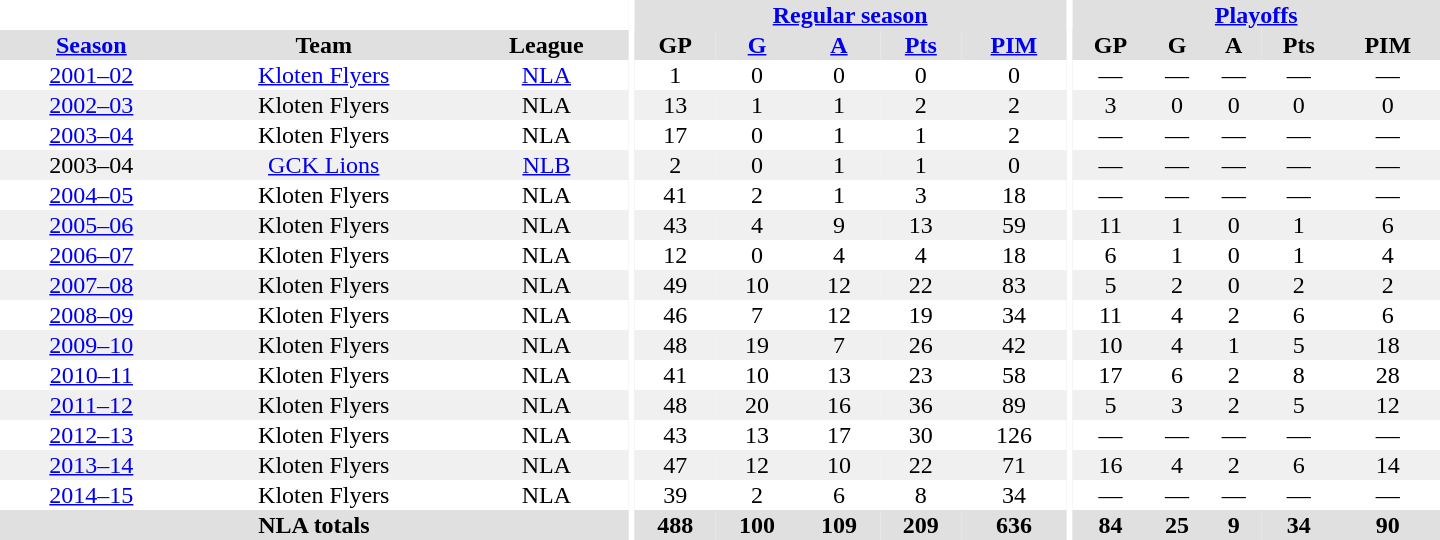<table border="0" cellpadding="1" cellspacing="0" style="text-align:center; width:60em">
<tr bgcolor="#e0e0e0">
<th colspan="3" bgcolor="#ffffff"></th>
<th rowspan="99" bgcolor="#ffffff"></th>
<th colspan="5"><a href='#'>Regular season</a></th>
<th rowspan="99" bgcolor="#ffffff"></th>
<th colspan="5"><a href='#'>Playoffs</a></th>
</tr>
<tr bgcolor="#e0e0e0">
<th><a href='#'>Season</a></th>
<th>Team</th>
<th>League</th>
<th>GP</th>
<th><a href='#'>G</a></th>
<th><a href='#'>A</a></th>
<th><a href='#'>Pts</a></th>
<th><a href='#'>PIM</a></th>
<th>GP</th>
<th>G</th>
<th>A</th>
<th>Pts</th>
<th>PIM</th>
</tr>
<tr>
<td><a href='#'>2001–02</a></td>
<td><a href='#'>Kloten Flyers</a></td>
<td><a href='#'>NLA</a></td>
<td>1</td>
<td>0</td>
<td>0</td>
<td>0</td>
<td>0</td>
<td>—</td>
<td>—</td>
<td>—</td>
<td>—</td>
<td>—</td>
</tr>
<tr bgcolor="#f0f0f0">
<td><a href='#'>2002–03</a></td>
<td>Kloten Flyers</td>
<td>NLA</td>
<td>13</td>
<td>1</td>
<td>1</td>
<td>2</td>
<td>2</td>
<td>3</td>
<td>0</td>
<td>0</td>
<td>0</td>
<td>0</td>
</tr>
<tr>
<td><a href='#'>2003–04</a></td>
<td>Kloten Flyers</td>
<td>NLA</td>
<td>17</td>
<td>0</td>
<td>1</td>
<td>1</td>
<td>2</td>
<td>—</td>
<td>—</td>
<td>—</td>
<td>—</td>
<td>—</td>
</tr>
<tr bgcolor="#f0f0f0">
<td>2003–04</td>
<td><a href='#'>GCK Lions</a></td>
<td><a href='#'>NLB</a></td>
<td>2</td>
<td>0</td>
<td>1</td>
<td>1</td>
<td>0</td>
<td>—</td>
<td>—</td>
<td>—</td>
<td>—</td>
<td>—</td>
</tr>
<tr>
<td><a href='#'>2004–05</a></td>
<td>Kloten Flyers</td>
<td>NLA</td>
<td>41</td>
<td>2</td>
<td>1</td>
<td>3</td>
<td>18</td>
<td>—</td>
<td>—</td>
<td>—</td>
<td>—</td>
<td>—</td>
</tr>
<tr bgcolor="#f0f0f0">
<td><a href='#'>2005–06</a></td>
<td>Kloten Flyers</td>
<td>NLA</td>
<td>43</td>
<td>4</td>
<td>9</td>
<td>13</td>
<td>59</td>
<td>11</td>
<td>1</td>
<td>0</td>
<td>1</td>
<td>6</td>
</tr>
<tr>
<td><a href='#'>2006–07</a></td>
<td>Kloten Flyers</td>
<td>NLA</td>
<td>12</td>
<td>0</td>
<td>4</td>
<td>4</td>
<td>18</td>
<td>6</td>
<td>1</td>
<td>0</td>
<td>1</td>
<td>4</td>
</tr>
<tr bgcolor="#f0f0f0">
<td><a href='#'>2007–08</a></td>
<td>Kloten Flyers</td>
<td>NLA</td>
<td>49</td>
<td>10</td>
<td>12</td>
<td>22</td>
<td>83</td>
<td>5</td>
<td>2</td>
<td>0</td>
<td>2</td>
<td>2</td>
</tr>
<tr>
<td><a href='#'>2008–09</a></td>
<td>Kloten Flyers</td>
<td>NLA</td>
<td>46</td>
<td>7</td>
<td>12</td>
<td>19</td>
<td>34</td>
<td>11</td>
<td>4</td>
<td>2</td>
<td>6</td>
<td>6</td>
</tr>
<tr bgcolor="#f0f0f0">
<td><a href='#'>2009–10</a></td>
<td>Kloten Flyers</td>
<td>NLA</td>
<td>48</td>
<td>19</td>
<td>7</td>
<td>26</td>
<td>42</td>
<td>10</td>
<td>4</td>
<td>1</td>
<td>5</td>
<td>18</td>
</tr>
<tr>
<td><a href='#'>2010–11</a></td>
<td>Kloten Flyers</td>
<td>NLA</td>
<td>41</td>
<td>10</td>
<td>13</td>
<td>23</td>
<td>58</td>
<td>17</td>
<td>6</td>
<td>2</td>
<td>8</td>
<td>28</td>
</tr>
<tr bgcolor="#f0f0f0">
<td><a href='#'>2011–12</a></td>
<td>Kloten Flyers</td>
<td>NLA</td>
<td>48</td>
<td>20</td>
<td>16</td>
<td>36</td>
<td>89</td>
<td>5</td>
<td>3</td>
<td>2</td>
<td>5</td>
<td>12</td>
</tr>
<tr>
<td><a href='#'>2012–13</a></td>
<td>Kloten Flyers</td>
<td>NLA</td>
<td>43</td>
<td>13</td>
<td>17</td>
<td>30</td>
<td>126</td>
<td>—</td>
<td>—</td>
<td>—</td>
<td>—</td>
<td>—</td>
</tr>
<tr bgcolor="#f0f0f0">
<td><a href='#'>2013–14</a></td>
<td>Kloten Flyers</td>
<td>NLA</td>
<td>47</td>
<td>12</td>
<td>10</td>
<td>22</td>
<td>71</td>
<td>16</td>
<td>4</td>
<td>2</td>
<td>6</td>
<td>14</td>
</tr>
<tr>
<td><a href='#'>2014–15</a></td>
<td>Kloten Flyers</td>
<td>NLA</td>
<td>39</td>
<td>2</td>
<td>6</td>
<td>8</td>
<td>34</td>
<td>—</td>
<td>—</td>
<td>—</td>
<td>—</td>
<td>—</td>
</tr>
<tr bgcolor="#e0e0e0">
<th colspan="3">NLA totals</th>
<th>488</th>
<th>100</th>
<th>109</th>
<th>209</th>
<th>636</th>
<th>84</th>
<th>25</th>
<th>9</th>
<th>34</th>
<th>90</th>
</tr>
</table>
